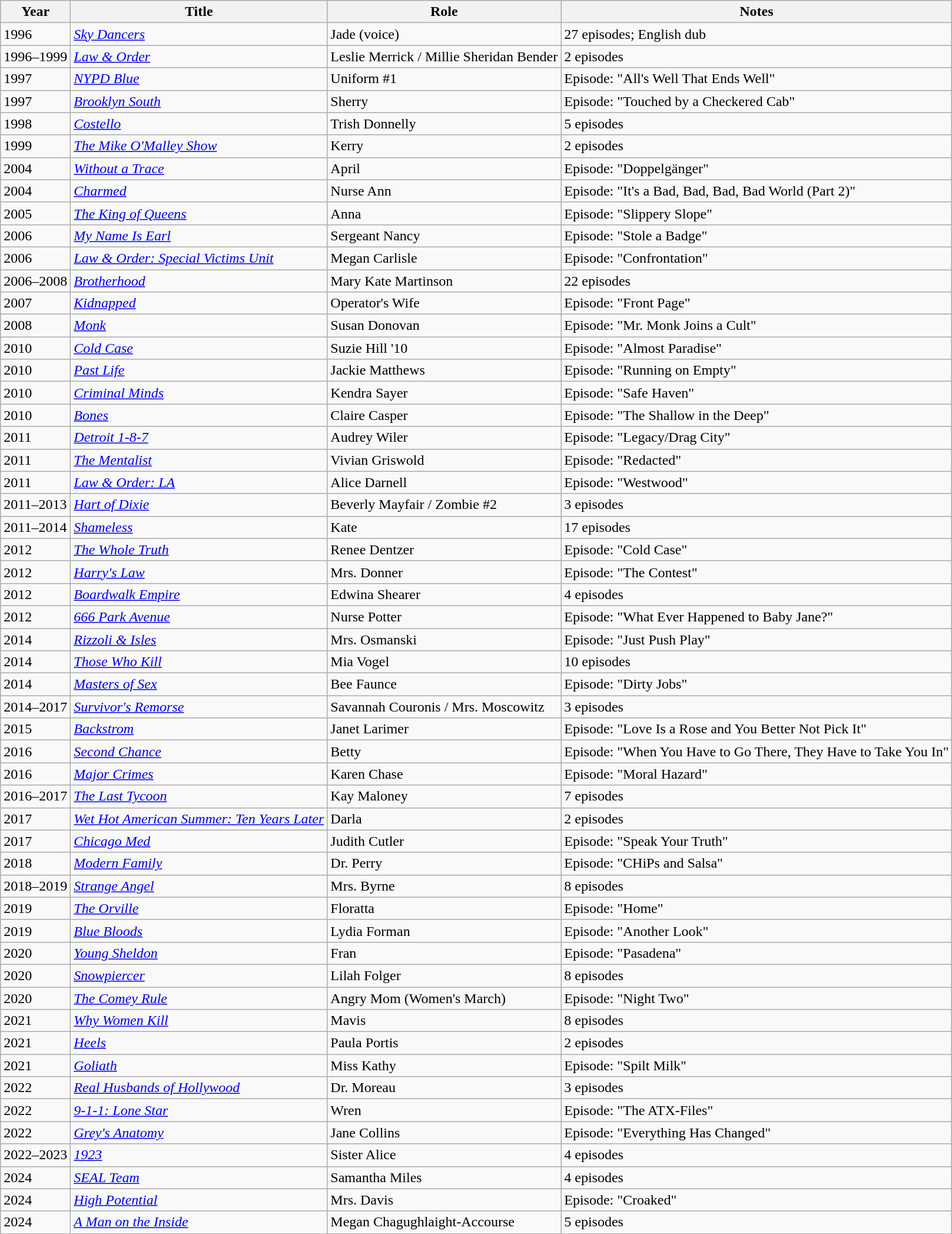<table class="wikitable">
<tr>
<th>Year</th>
<th>Title</th>
<th>Role</th>
<th>Notes</th>
</tr>
<tr>
<td>1996</td>
<td><em><a href='#'>Sky Dancers</a></em></td>
<td>Jade (voice)</td>
<td>27 episodes; English dub</td>
</tr>
<tr>
<td>1996–1999</td>
<td><em><a href='#'>Law & Order</a></em></td>
<td>Leslie Merrick / Millie Sheridan Bender</td>
<td>2 episodes</td>
</tr>
<tr>
<td>1997</td>
<td><em><a href='#'>NYPD Blue</a></em></td>
<td>Uniform #1</td>
<td>Episode: "All's Well That Ends Well"</td>
</tr>
<tr>
<td>1997</td>
<td><em><a href='#'>Brooklyn South</a></em></td>
<td>Sherry</td>
<td>Episode: "Touched by a Checkered Cab"</td>
</tr>
<tr>
<td>1998</td>
<td><em><a href='#'>Costello</a></em></td>
<td>Trish Donnelly</td>
<td>5 episodes</td>
</tr>
<tr>
<td>1999</td>
<td><em><a href='#'>The Mike O'Malley Show</a></em></td>
<td>Kerry</td>
<td>2 episodes</td>
</tr>
<tr>
<td>2004</td>
<td><em><a href='#'>Without a Trace</a></em></td>
<td>April</td>
<td>Episode: "Doppelgänger"</td>
</tr>
<tr>
<td>2004</td>
<td><em><a href='#'>Charmed</a></em></td>
<td>Nurse Ann</td>
<td>Episode: "It's a Bad, Bad, Bad, Bad World (Part 2)"</td>
</tr>
<tr>
<td>2005</td>
<td><em><a href='#'>The King of Queens</a></em></td>
<td>Anna</td>
<td>Episode: "Slippery Slope"</td>
</tr>
<tr>
<td>2006</td>
<td><em><a href='#'>My Name Is Earl</a></em></td>
<td>Sergeant Nancy</td>
<td>Episode: "Stole a Badge"</td>
</tr>
<tr>
<td>2006</td>
<td><em><a href='#'>Law & Order: Special Victims Unit</a></em></td>
<td>Megan Carlisle</td>
<td>Episode: "Confrontation"</td>
</tr>
<tr>
<td>2006–2008</td>
<td><em><a href='#'>Brotherhood</a></em></td>
<td>Mary Kate Martinson</td>
<td>22 episodes</td>
</tr>
<tr>
<td>2007</td>
<td><em><a href='#'>Kidnapped</a></em></td>
<td>Operator's Wife</td>
<td>Episode: "Front Page"</td>
</tr>
<tr>
<td>2008</td>
<td><em><a href='#'>Monk</a></em></td>
<td>Susan Donovan</td>
<td>Episode: "Mr. Monk Joins a Cult"</td>
</tr>
<tr>
<td>2010</td>
<td><em><a href='#'>Cold Case</a></em></td>
<td>Suzie Hill '10</td>
<td>Episode: "Almost Paradise"</td>
</tr>
<tr>
<td>2010</td>
<td><em><a href='#'>Past Life</a></em></td>
<td>Jackie Matthews</td>
<td>Episode: "Running on Empty"</td>
</tr>
<tr>
<td>2010</td>
<td><em><a href='#'>Criminal Minds</a></em></td>
<td>Kendra Sayer</td>
<td>Episode: "Safe Haven"</td>
</tr>
<tr>
<td>2010</td>
<td><em><a href='#'>Bones</a></em></td>
<td>Claire Casper</td>
<td>Episode: "The Shallow in the Deep"</td>
</tr>
<tr>
<td>2011</td>
<td><em><a href='#'>Detroit 1-8-7</a></em></td>
<td>Audrey Wiler</td>
<td>Episode: "Legacy/Drag City"</td>
</tr>
<tr>
<td>2011</td>
<td><em><a href='#'>The Mentalist</a></em></td>
<td>Vivian Griswold</td>
<td>Episode: "Redacted"</td>
</tr>
<tr>
<td>2011</td>
<td><em><a href='#'>Law & Order: LA</a></em></td>
<td>Alice Darnell</td>
<td>Episode: "Westwood"</td>
</tr>
<tr>
<td>2011–2013</td>
<td><em><a href='#'>Hart of Dixie</a></em></td>
<td>Beverly Mayfair / Zombie #2</td>
<td>3 episodes</td>
</tr>
<tr>
<td>2011–2014</td>
<td><em><a href='#'>Shameless</a></em></td>
<td>Kate</td>
<td>17 episodes</td>
</tr>
<tr>
<td>2012</td>
<td><em><a href='#'>The Whole Truth</a></em></td>
<td>Renee Dentzer</td>
<td>Episode: "Cold Case"</td>
</tr>
<tr>
<td>2012</td>
<td><em><a href='#'>Harry's Law</a></em></td>
<td>Mrs. Donner</td>
<td>Episode: "The Contest"</td>
</tr>
<tr>
<td>2012</td>
<td><em><a href='#'>Boardwalk Empire</a></em></td>
<td>Edwina Shearer</td>
<td>4 episodes</td>
</tr>
<tr>
<td>2012</td>
<td><em><a href='#'>666 Park Avenue</a></em></td>
<td>Nurse Potter</td>
<td>Episode: "What Ever Happened to Baby Jane?"</td>
</tr>
<tr>
<td>2014</td>
<td><em><a href='#'>Rizzoli & Isles</a></em></td>
<td>Mrs. Osmanski</td>
<td>Episode: "Just Push Play"</td>
</tr>
<tr>
<td>2014</td>
<td><em><a href='#'>Those Who Kill</a></em></td>
<td>Mia Vogel</td>
<td>10 episodes</td>
</tr>
<tr>
<td>2014</td>
<td><em><a href='#'>Masters of Sex</a></em></td>
<td>Bee Faunce</td>
<td>Episode: "Dirty Jobs"</td>
</tr>
<tr>
<td>2014–2017</td>
<td><em><a href='#'>Survivor's Remorse</a></em></td>
<td>Savannah Couronis / Mrs. Moscowitz</td>
<td>3 episodes</td>
</tr>
<tr>
<td>2015</td>
<td><em><a href='#'>Backstrom</a></em></td>
<td>Janet Larimer</td>
<td>Episode: "Love Is a Rose and You Better Not Pick It"</td>
</tr>
<tr>
<td>2016</td>
<td><em><a href='#'>Second Chance</a></em></td>
<td>Betty</td>
<td>Episode: "When You Have to Go There, They Have to Take You In"</td>
</tr>
<tr>
<td>2016</td>
<td><em><a href='#'>Major Crimes</a></em></td>
<td>Karen Chase</td>
<td>Episode: "Moral Hazard"</td>
</tr>
<tr>
<td>2016–2017</td>
<td><em><a href='#'>The Last Tycoon</a></em></td>
<td>Kay Maloney</td>
<td>7 episodes</td>
</tr>
<tr>
<td>2017</td>
<td><em><a href='#'>Wet Hot American Summer: Ten Years Later</a></em></td>
<td>Darla</td>
<td>2 episodes</td>
</tr>
<tr>
<td>2017</td>
<td><em><a href='#'>Chicago Med</a></em></td>
<td>Judith Cutler</td>
<td>Episode: "Speak Your Truth"</td>
</tr>
<tr>
<td>2018</td>
<td><em><a href='#'>Modern Family</a></em></td>
<td>Dr. Perry</td>
<td>Episode: "CHiPs and Salsa"</td>
</tr>
<tr>
<td>2018–2019</td>
<td><em><a href='#'>Strange Angel</a></em></td>
<td>Mrs. Byrne</td>
<td>8 episodes</td>
</tr>
<tr>
<td>2019</td>
<td><em><a href='#'>The Orville</a></em></td>
<td>Floratta</td>
<td>Episode: "Home"</td>
</tr>
<tr>
<td>2019</td>
<td><em><a href='#'>Blue Bloods</a></em></td>
<td>Lydia Forman</td>
<td>Episode: "Another Look"</td>
</tr>
<tr>
<td>2020</td>
<td><em><a href='#'>Young Sheldon</a></em></td>
<td>Fran</td>
<td>Episode: "Pasadena"</td>
</tr>
<tr>
<td>2020</td>
<td><em><a href='#'>Snowpiercer</a></em></td>
<td>Lilah Folger</td>
<td>8 episodes</td>
</tr>
<tr>
<td>2020</td>
<td><em><a href='#'>The Comey Rule</a></em></td>
<td>Angry Mom (Women's March)</td>
<td>Episode: "Night Two"</td>
</tr>
<tr>
<td>2021</td>
<td><em><a href='#'>Why Women Kill</a></em></td>
<td>Mavis</td>
<td>8 episodes</td>
</tr>
<tr>
<td>2021</td>
<td><em><a href='#'>Heels</a></em></td>
<td>Paula Portis</td>
<td>2 episodes</td>
</tr>
<tr>
<td>2021</td>
<td><em><a href='#'>Goliath</a></em></td>
<td>Miss Kathy</td>
<td>Episode: "Spilt Milk"</td>
</tr>
<tr>
<td>2022</td>
<td><em><a href='#'>Real Husbands of Hollywood</a></em></td>
<td>Dr. Moreau</td>
<td>3 episodes</td>
</tr>
<tr>
<td>2022</td>
<td><em><a href='#'>9-1-1: Lone Star</a></em></td>
<td>Wren</td>
<td>Episode: "The ATX-Files"</td>
</tr>
<tr>
<td>2022</td>
<td><em><a href='#'>Grey's Anatomy</a></em></td>
<td>Jane Collins</td>
<td>Episode: "Everything Has Changed"</td>
</tr>
<tr>
<td>2022–2023</td>
<td><em><a href='#'>1923</a></em></td>
<td>Sister Alice</td>
<td>4 episodes</td>
</tr>
<tr>
<td>2024</td>
<td><em><a href='#'>SEAL Team</a></em></td>
<td>Samantha Miles</td>
<td>4 episodes</td>
</tr>
<tr>
<td>2024</td>
<td><em><a href='#'>High Potential</a></em></td>
<td>Mrs. Davis</td>
<td>Episode: "Croaked"</td>
</tr>
<tr>
<td>2024</td>
<td><em><a href='#'>A Man on the Inside</a></em></td>
<td>Megan Chagughlaight-Accourse</td>
<td>5 episodes</td>
</tr>
</table>
